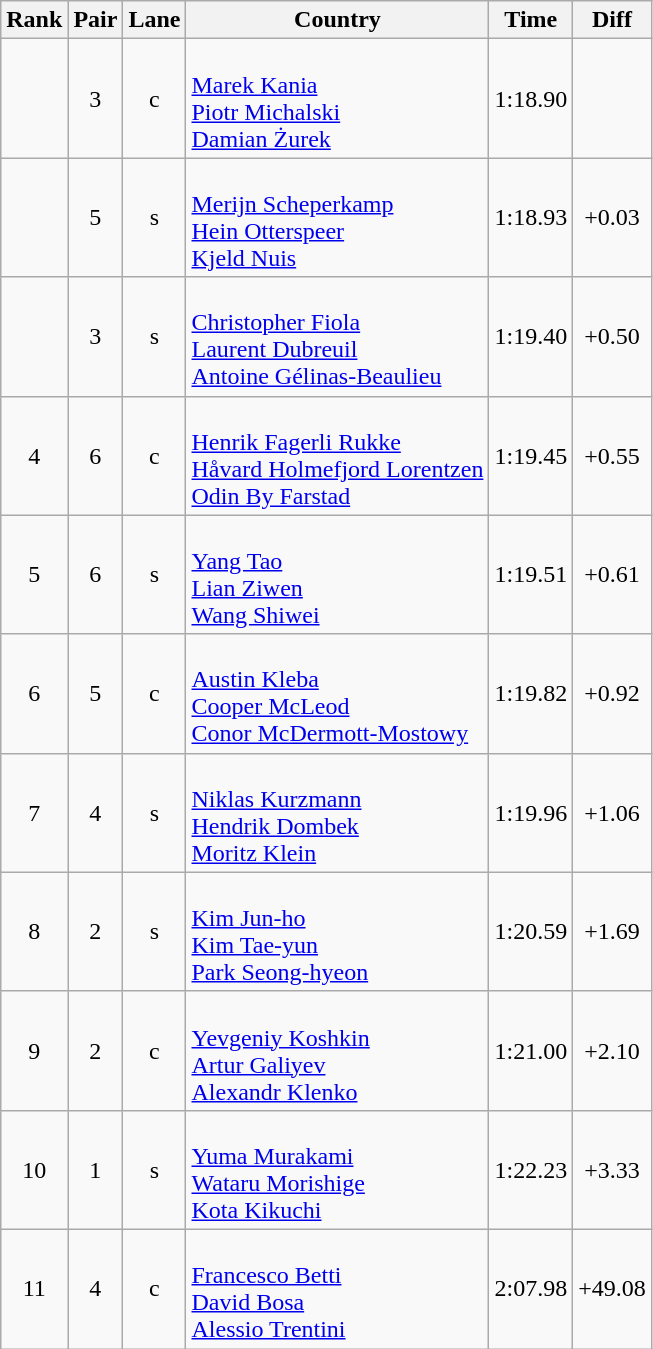<table class="wikitable sortable" style="text-align:center">
<tr>
<th>Rank</th>
<th>Pair</th>
<th>Lane</th>
<th>Country</th>
<th>Time</th>
<th>Diff</th>
</tr>
<tr>
<td></td>
<td>3</td>
<td>c</td>
<td align=left><br><a href='#'>Marek Kania</a><br><a href='#'>Piotr Michalski</a><br><a href='#'>Damian Żurek</a></td>
<td>1:18.90</td>
<td></td>
</tr>
<tr>
<td></td>
<td>5</td>
<td>s</td>
<td align=left><br><a href='#'>Merijn Scheperkamp</a><br><a href='#'>Hein Otterspeer</a><br><a href='#'>Kjeld Nuis</a></td>
<td>1:18.93</td>
<td>+0.03</td>
</tr>
<tr>
<td></td>
<td>3</td>
<td>s</td>
<td align=left><br><a href='#'>Christopher Fiola</a><br><a href='#'>Laurent Dubreuil</a><br><a href='#'>Antoine Gélinas-Beaulieu</a></td>
<td>1:19.40</td>
<td>+0.50</td>
</tr>
<tr>
<td>4</td>
<td>6</td>
<td>c</td>
<td align=left><br><a href='#'>Henrik Fagerli Rukke</a><br><a href='#'>Håvard Holmefjord Lorentzen</a><br><a href='#'>Odin By Farstad</a></td>
<td>1:19.45</td>
<td>+0.55</td>
</tr>
<tr>
<td>5</td>
<td>6</td>
<td>s</td>
<td align=left><br><a href='#'>Yang Tao</a><br><a href='#'>Lian Ziwen</a><br><a href='#'>Wang Shiwei</a></td>
<td>1:19.51</td>
<td>+0.61</td>
</tr>
<tr>
<td>6</td>
<td>5</td>
<td>c</td>
<td align=left><br><a href='#'>Austin Kleba</a><br><a href='#'>Cooper McLeod</a><br><a href='#'>Conor McDermott-Mostowy</a></td>
<td>1:19.82</td>
<td>+0.92</td>
</tr>
<tr>
<td>7</td>
<td>4</td>
<td>s</td>
<td align=left><br><a href='#'>Niklas Kurzmann</a><br><a href='#'>Hendrik Dombek</a><br><a href='#'>Moritz Klein</a></td>
<td>1:19.96</td>
<td>+1.06</td>
</tr>
<tr>
<td>8</td>
<td>2</td>
<td>s</td>
<td align=left><br><a href='#'>Kim Jun-ho</a><br><a href='#'>Kim Tae-yun</a><br><a href='#'>Park Seong-hyeon</a></td>
<td>1:20.59</td>
<td>+1.69</td>
</tr>
<tr>
<td>9</td>
<td>2</td>
<td>c</td>
<td align=left><br><a href='#'>Yevgeniy Koshkin</a><br><a href='#'>Artur Galiyev</a><br><a href='#'>Alexandr Klenko</a></td>
<td>1:21.00</td>
<td>+2.10</td>
</tr>
<tr>
<td>10</td>
<td>1</td>
<td>s</td>
<td align=left><br><a href='#'>Yuma Murakami</a><br><a href='#'>Wataru Morishige</a><br><a href='#'>Kota Kikuchi</a></td>
<td>1:22.23</td>
<td>+3.33</td>
</tr>
<tr>
<td>11</td>
<td>4</td>
<td>c</td>
<td align=left><br><a href='#'>Francesco Betti</a><br><a href='#'>David Bosa</a><br><a href='#'>Alessio Trentini</a></td>
<td>2:07.98</td>
<td>+49.08</td>
</tr>
</table>
